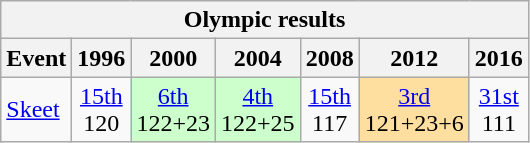<table class="wikitable" style="text-align: center">
<tr>
<th colspan=7>Olympic results</th>
</tr>
<tr>
<th>Event</th>
<th>1996</th>
<th>2000</th>
<th>2004</th>
<th>2008</th>
<th>2012</th>
<th>2016</th>
</tr>
<tr>
<td style="text-align: left"><a href='#'>Skeet</a></td>
<td><a href='#'>15th</a><br>120</td>
<td style="background:#cfc;"><a href='#'>6th</a><br>122+23</td>
<td style="background:#cfc;"><a href='#'>4th</a><br>122+25</td>
<td><a href='#'>15th</a><br>117</td>
<td style="background: #FFDF9F"><a href='#'>3rd</a><br>121+23+6</td>
<td><a href='#'>31st</a><br>111</td>
</tr>
</table>
